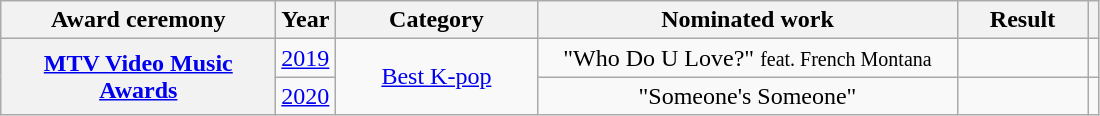<table class="wikitable sortable plainrowheaders" style="text-align:center;">
<tr>
<th scope="col" style="width:11em">Award ceremony</th>
<th scope="col">Year</th>
<th scope="col" style="width:8em">Category</th>
<th scope="col" style="width:17em">Nominated work</th>
<th scope="col" style="width:5em">Result</th>
<th scope="col" class="unsortable"></th>
</tr>
<tr>
<th scope="row" rowspan="2"><a href='#'>MTV Video Music Awards</a></th>
<td><a href='#'>2019</a></td>
<td rowspan="2"><a href='#'>Best K-pop</a></td>
<td>"Who Do U Love?" <small>feat. French Montana</small></td>
<td></td>
<td></td>
</tr>
<tr>
<td><a href='#'>2020</a></td>
<td>"Someone's Someone"</td>
<td></td>
<td></td>
</tr>
</table>
